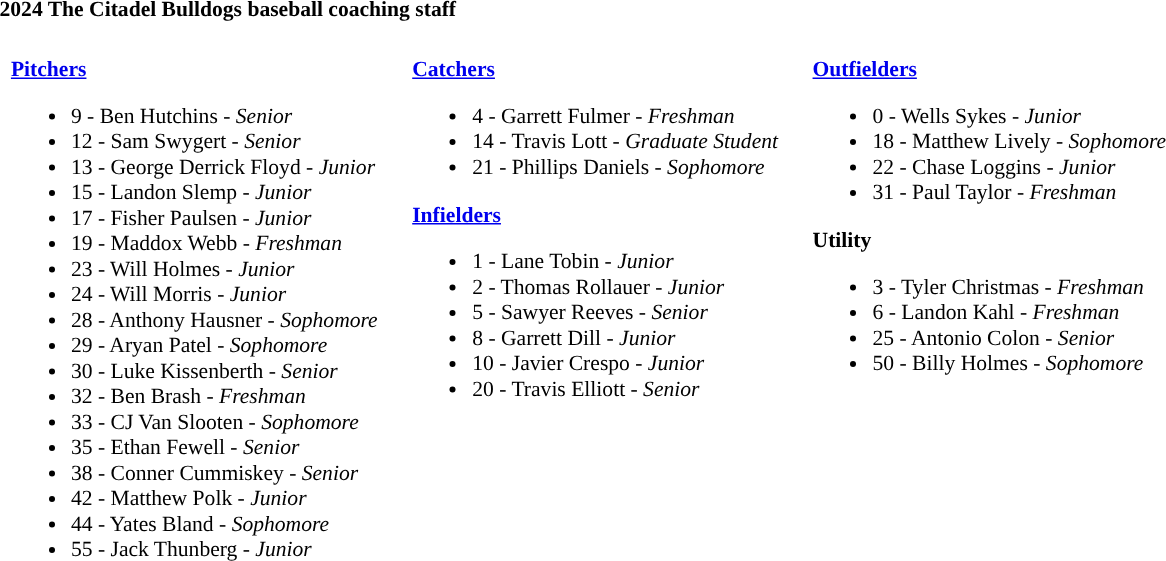<table class="toccolours" style="text-align: left; font-size:90%;">
<tr>
<th colspan="9">2024 The Citadel Bulldogs baseball coaching staff</th>
</tr>
<tr>
</tr>
<tr>
<td width="03"> </td>
<td valign="top"><br><strong><a href='#'>Pitchers</a></strong><ul><li>9 - Ben Hutchins - <em>Senior</em></li><li>12 - Sam Swygert - <em>Senior</em></li><li>13 - George Derrick Floyd - <em>Junior</em></li><li>15 - Landon Slemp - <em>Junior</em></li><li>17 - Fisher Paulsen - <em>Junior</em></li><li>19 - Maddox Webb - <em>Freshman</em></li><li>23 - Will Holmes - <em>Junior</em></li><li>24 - Will Morris - <em>Junior</em></li><li>28 - Anthony Hausner - <em>Sophomore</em></li><li>29 - Aryan Patel - <em>Sophomore</em></li><li>30 - Luke Kissenberth - <em>Senior</em></li><li>32 - Ben Brash - <em>Freshman</em></li><li>33 - CJ Van Slooten - <em>Sophomore</em></li><li>35 - Ethan Fewell - <em>Senior</em></li><li>38 - Conner Cummiskey - <em>Senior</em></li><li>42 - Matthew Polk - <em>Junior</em></li><li>44 - Yates Bland - <em>Sophomore</em></li><li>55 - Jack Thunberg - <em>Junior</em></li></ul></td>
<td width="15"> </td>
<td valign="top"><br><strong><a href='#'>Catchers</a></strong><ul><li>4 - Garrett Fulmer - <em>Freshman</em></li><li>14 - Travis Lott - <em>Graduate Student</em></li><li>21 - Phillips Daniels - <em>Sophomore</em></li></ul><strong><a href='#'>Infielders</a></strong><ul><li>1 - Lane Tobin - <em>Junior</em></li><li>2 - Thomas Rollauer - <em>Junior</em></li><li>5 - Sawyer Reeves - <em>Senior</em></li><li>8 - Garrett Dill - <em>Junior</em></li><li>10 - Javier Crespo - <em>Junior</em></li><li>20 - Travis Elliott - <em>Senior</em></li></ul></td>
<td width="15"> </td>
<td valign="top"><br><strong><a href='#'>Outfielders</a></strong><ul><li>0 - Wells Sykes - <em>Junior</em></li><li>18 - Matthew Lively - <em>Sophomore</em></li><li>22 - Chase Loggins - <em>Junior</em></li><li>31 - Paul Taylor - <em>Freshman</em></li></ul><strong>Utility</strong><ul><li>3 - Tyler Christmas - <em> Freshman</em></li><li>6 - Landon Kahl - <em>Freshman</em></li><li>25 - Antonio Colon - <em>Senior</em></li><li>50 - Billy Holmes - <em>Sophomore</em></li></ul></td>
</tr>
</table>
